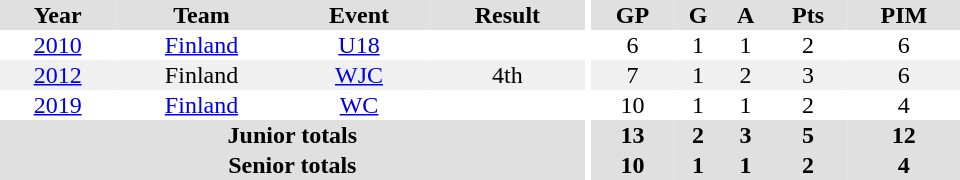<table border="0" cellpadding="1" cellspacing="0" ID="Table3" style="text-align:center; width:40em">
<tr ALIGN="center" bgcolor="#e0e0e0">
<th>Year</th>
<th>Team</th>
<th>Event</th>
<th>Result</th>
<th rowspan="99" bgcolor="#ffffff"></th>
<th>GP</th>
<th>G</th>
<th>A</th>
<th>Pts</th>
<th>PIM</th>
</tr>
<tr>
<td><a href='#'>2010</a></td>
<td><a href='#'>Finland</a></td>
<td><a href='#'>U18</a></td>
<td></td>
<td>6</td>
<td>1</td>
<td>1</td>
<td>2</td>
<td>6</td>
</tr>
<tr bgcolor="#f0f0f0">
<td><a href='#'>2012</a></td>
<td>Finland</td>
<td><a href='#'>WJC</a></td>
<td>4th</td>
<td>7</td>
<td>1</td>
<td>2</td>
<td>3</td>
<td>6</td>
</tr>
<tr>
<td><a href='#'>2019</a></td>
<td><a href='#'>Finland</a></td>
<td><a href='#'>WC</a></td>
<td></td>
<td>10</td>
<td>1</td>
<td>1</td>
<td>2</td>
<td>4</td>
</tr>
<tr bgcolor="#e0e0e0">
<th colspan="4">Junior totals</th>
<th>13</th>
<th>2</th>
<th>3</th>
<th>5</th>
<th>12</th>
</tr>
<tr bgcolor="#e0e0e0">
<th colspan="4">Senior totals</th>
<th>10</th>
<th>1</th>
<th>1</th>
<th>2</th>
<th>4</th>
</tr>
</table>
